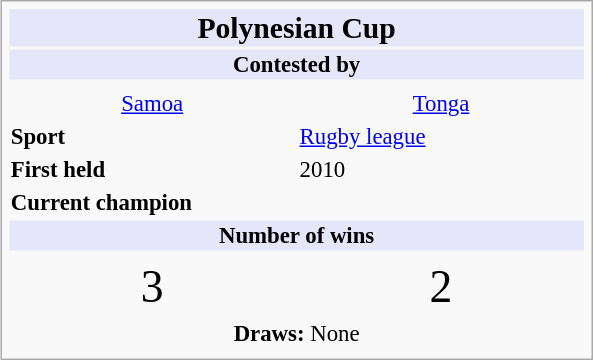<table class="infobox" style="width: 26em; font-size: 95%;">
<tr>
<td colspan="2" style="text-align: center; font-size: 130%; background:lavender;"><strong>Polynesian Cup</strong></td>
</tr>
<tr>
<td colspan="2" style="text-align: center; font-size: 100%; background:lavender;"><strong>Contested by</strong></td>
</tr>
<tr>
<td style="width:50%; vertical-align:middle; text-align:center;"></td>
<td style="width:50%; vertical-align:middle; text-align:center;"></td>
</tr>
<tr>
<td style="text-align:center;"><a href='#'>Samoa</a></td>
<td style="text-align:center;"><a href='#'>Tonga</a></td>
</tr>
<tr>
<td><strong>Sport</strong></td>
<td><a href='#'>Rugby league</a></td>
</tr>
<tr>
<td><strong>First held</strong></td>
<td>2010</td>
</tr>
<tr>
<td><strong>Current champion</strong></td>
<td></td>
</tr>
<tr>
<td colspan="2" style="text-align: center; font-size: 100%; background:lavender;"><strong>Number of wins</strong></td>
</tr>
<tr>
<td style="text-align:center;"></td>
<td style="text-align:center;"></td>
</tr>
<tr>
<td style="text-align:center;font-size: 200%;">3</td>
<td style="text-align:center;font-size: 200%;">2</td>
</tr>
<tr>
<td colspan="2" style="text-align: center;"><strong>Draws:</strong> None</td>
</tr>
<tr>
</tr>
</table>
